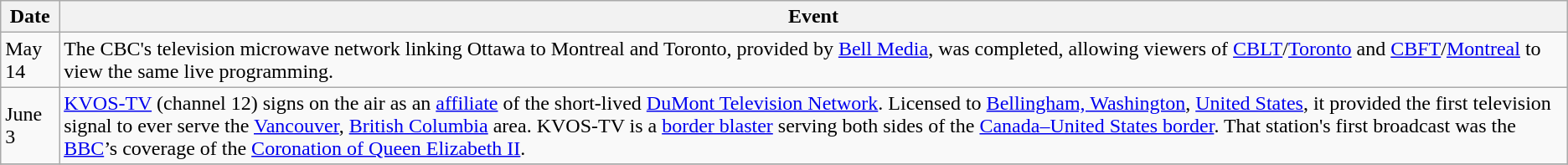<table class="wikitable">
<tr>
<th>Date</th>
<th>Event</th>
</tr>
<tr>
<td>May 14</td>
<td>The CBC's television microwave network linking Ottawa to Montreal and Toronto, provided by <a href='#'>Bell Media</a>, was completed, allowing viewers of <a href='#'>CBLT</a>/<a href='#'>Toronto</a> and <a href='#'>CBFT</a>/<a href='#'>Montreal</a> to view the same live programming.</td>
</tr>
<tr>
<td>June 3</td>
<td><a href='#'>KVOS-TV</a> (channel 12) signs on the air as an <a href='#'>affiliate</a> of the short-lived <a href='#'>DuMont Television Network</a>. Licensed to <a href='#'>Bellingham, Washington</a>, <a href='#'>United States</a>, it provided the first television signal to ever serve the <a href='#'>Vancouver</a>, <a href='#'>British Columbia</a> area. KVOS-TV is a <a href='#'>border blaster</a> serving both sides of the <a href='#'>Canada–United States border</a>. That station's first broadcast was the <a href='#'>BBC</a>’s coverage of the <a href='#'>Coronation of Queen Elizabeth II</a>.</td>
</tr>
<tr>
</tr>
</table>
